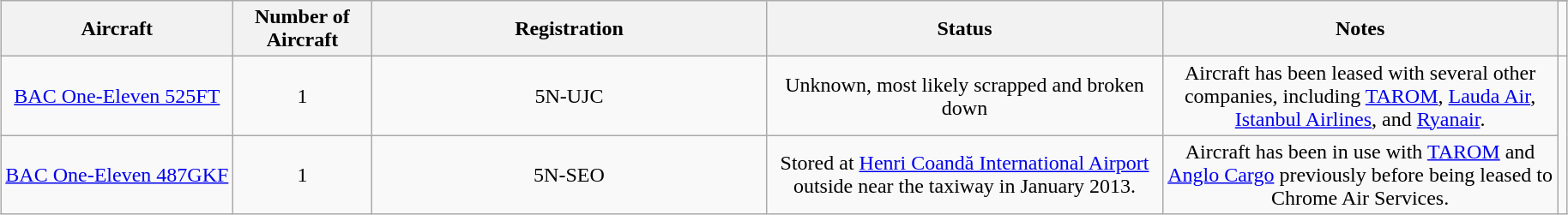<table class="wikitable" style="text-align:center; margin:0.5em auto">
<tr>
<th rowspan="2" style=:width:300px">Aircraft</th>
<th rowspan="2" style="width:100px;">Number of Aircraft</th>
<th rowspan="2" style="width:300px;">Registration</th>
<th rowspan="2" style="width:300px;">Status</th>
<th rowspan="2" style="width:300px;">Notes</th>
</tr>
<tr>
<td></td>
</tr>
<tr>
<td><a href='#'>BAC One-Eleven 525FT</a></td>
<td>1</td>
<td>5N-UJC</td>
<td>Unknown, most likely scrapped and broken down</td>
<td>Aircraft has been leased with several other companies, including <a href='#'>TAROM</a>, <a href='#'>Lauda Air</a>, <a href='#'>Istanbul Airlines</a>, and <a href='#'>Ryanair</a>.</td>
</tr>
<tr>
<td><a href='#'>BAC One-Eleven 487GKF</a></td>
<td>1</td>
<td>5N-SEO</td>
<td>Stored at <a href='#'>Henri Coandă International Airport</a> outside near the taxiway in January 2013.</td>
<td>Aircraft has been in use with <a href='#'>TAROM</a> and <a href='#'>Anglo Cargo</a> previously before being leased to Chrome Air Services.</td>
</tr>
</table>
